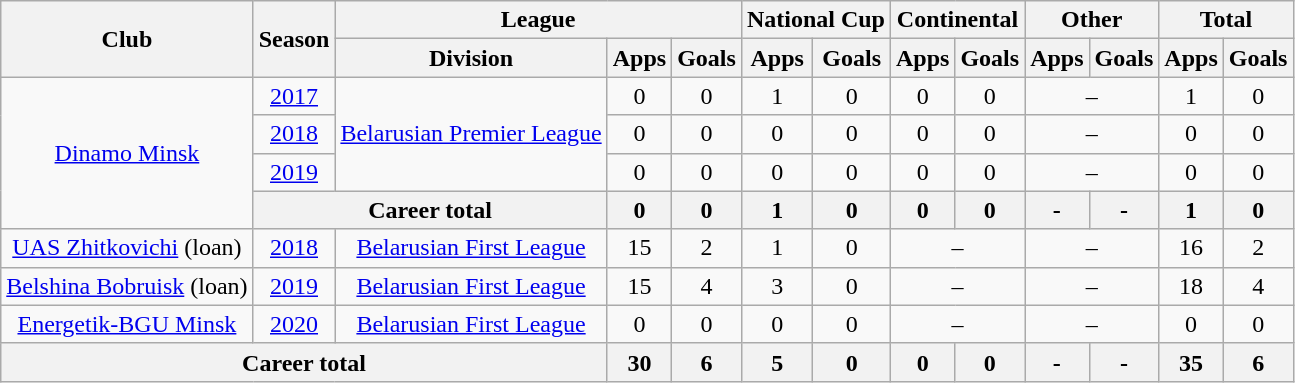<table class="wikitable" style="text-align: center">
<tr>
<th rowspan="2">Club</th>
<th rowspan="2">Season</th>
<th colspan="3">League</th>
<th colspan="2">National Cup</th>
<th colspan="2">Continental</th>
<th colspan="2">Other</th>
<th colspan="2">Total</th>
</tr>
<tr>
<th>Division</th>
<th>Apps</th>
<th>Goals</th>
<th>Apps</th>
<th>Goals</th>
<th>Apps</th>
<th>Goals</th>
<th>Apps</th>
<th>Goals</th>
<th>Apps</th>
<th>Goals</th>
</tr>
<tr>
<td rowspan="4"><a href='#'>Dinamo Minsk</a></td>
<td><a href='#'>2017</a></td>
<td rowspan="3"><a href='#'>Belarusian Premier League</a></td>
<td>0</td>
<td>0</td>
<td>1</td>
<td>0</td>
<td>0</td>
<td>0</td>
<td colspan="2">–</td>
<td>1</td>
<td>0</td>
</tr>
<tr>
<td><a href='#'>2018</a></td>
<td>0</td>
<td>0</td>
<td>0</td>
<td>0</td>
<td>0</td>
<td>0</td>
<td colspan="2">–</td>
<td>0</td>
<td>0</td>
</tr>
<tr>
<td><a href='#'>2019</a></td>
<td>0</td>
<td>0</td>
<td>0</td>
<td>0</td>
<td>0</td>
<td>0</td>
<td colspan="2">–</td>
<td>0</td>
<td>0</td>
</tr>
<tr>
<th colspan="2">Career total</th>
<th>0</th>
<th>0</th>
<th>1</th>
<th>0</th>
<th>0</th>
<th>0</th>
<th>-</th>
<th>-</th>
<th>1</th>
<th>0</th>
</tr>
<tr>
<td><a href='#'>UAS Zhitkovichi</a> (loan)</td>
<td><a href='#'>2018</a></td>
<td><a href='#'>Belarusian First League</a></td>
<td>15</td>
<td>2</td>
<td>1</td>
<td>0</td>
<td colspan="2">–</td>
<td colspan="2">–</td>
<td>16</td>
<td>2</td>
</tr>
<tr>
<td><a href='#'>Belshina Bobruisk</a> (loan)</td>
<td><a href='#'>2019</a></td>
<td><a href='#'>Belarusian First League</a></td>
<td>15</td>
<td>4</td>
<td>3</td>
<td>0</td>
<td colspan="2">–</td>
<td colspan="2">–</td>
<td>18</td>
<td>4</td>
</tr>
<tr>
<td><a href='#'>Energetik-BGU Minsk</a></td>
<td><a href='#'>2020</a></td>
<td><a href='#'>Belarusian First League</a></td>
<td>0</td>
<td>0</td>
<td>0</td>
<td>0</td>
<td colspan="2">–</td>
<td colspan="2">–</td>
<td>0</td>
<td>0</td>
</tr>
<tr>
<th colspan="3">Career total</th>
<th>30</th>
<th>6</th>
<th>5</th>
<th>0</th>
<th>0</th>
<th>0</th>
<th>-</th>
<th>-</th>
<th>35</th>
<th>6</th>
</tr>
</table>
